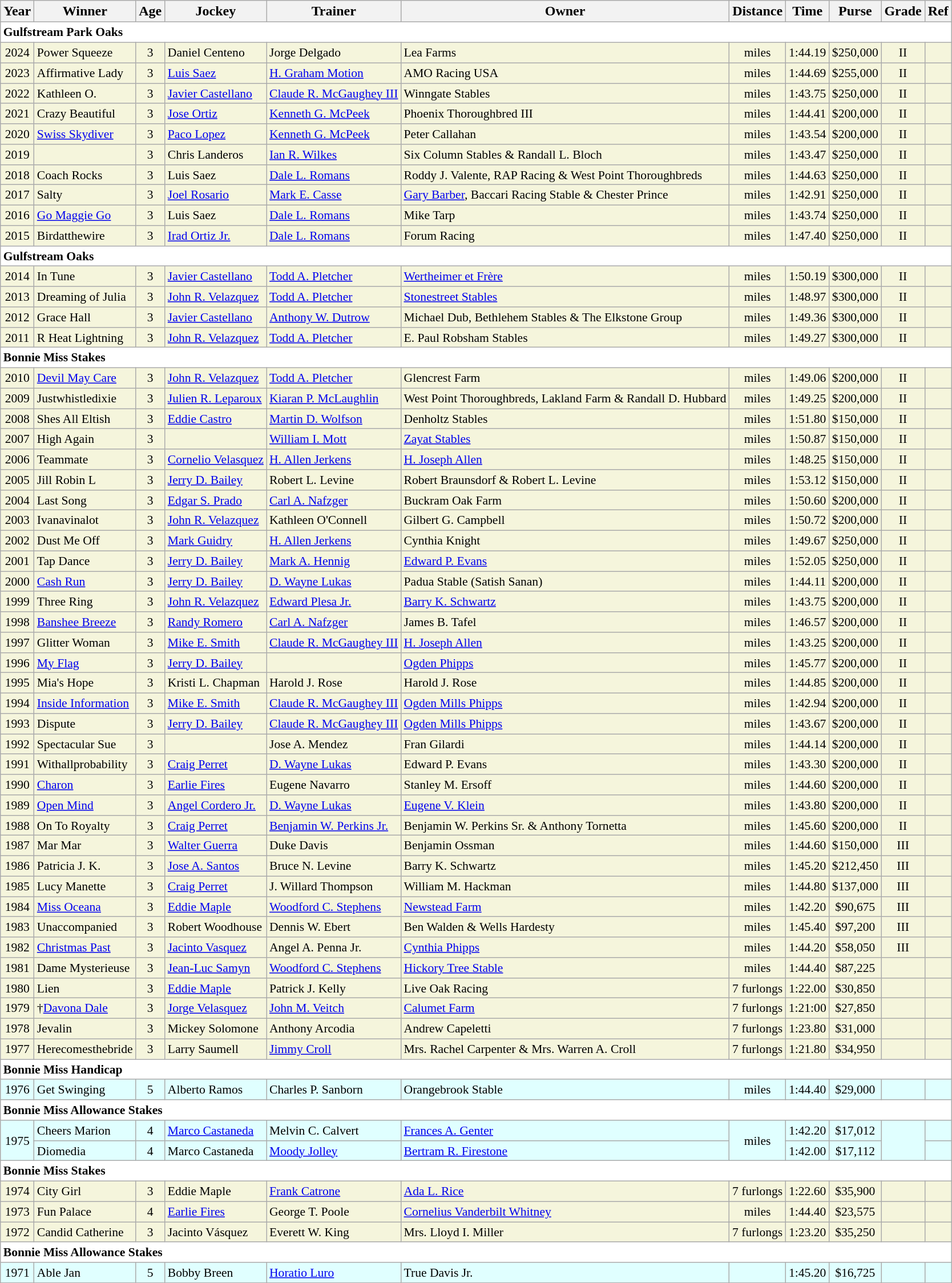<table class="wikitable sortable">
<tr>
<th>Year</th>
<th>Winner</th>
<th>Age</th>
<th>Jockey</th>
<th>Trainer</th>
<th>Owner</th>
<th>Distance</th>
<th>Time</th>
<th>Purse</th>
<th>Grade</th>
<th>Ref</th>
</tr>
<tr style="font-size:90%; background-color:white">
<td align="left" colspan=11><strong>Gulfstream Park Oaks</strong></td>
</tr>
<tr style="font-size:90%; background-color:beige">
<td align=center>2024</td>
<td>Power Squeeze</td>
<td align=center>3</td>
<td>Daniel Centeno</td>
<td>Jorge Delgado</td>
<td>Lea Farms</td>
<td align=center> miles</td>
<td align=center>1:44.19</td>
<td align=center>$250,000</td>
<td align=center>II</td>
<td></td>
</tr>
<tr style="font-size:90%; background-color:beige">
<td align=center>2023</td>
<td>Affirmative Lady</td>
<td align=center>3</td>
<td><a href='#'>Luis Saez</a></td>
<td><a href='#'>H. Graham Motion</a></td>
<td>AMO Racing USA</td>
<td align=center> miles</td>
<td align=center>1:44.69</td>
<td align=center>$255,000</td>
<td align=center>II</td>
<td></td>
</tr>
<tr style="font-size:90%; background-color:beige">
<td align=center>2022</td>
<td>Kathleen O.</td>
<td align=center>3</td>
<td><a href='#'>Javier Castellano</a></td>
<td><a href='#'>Claude R. McGaughey III</a></td>
<td>Winngate Stables</td>
<td align=center> miles</td>
<td align=center>1:43.75</td>
<td align=center>$250,000</td>
<td align=center>II</td>
<td></td>
</tr>
<tr style="font-size:90%; background-color:beige">
<td align=center>2021</td>
<td>Crazy Beautiful</td>
<td align=center>3</td>
<td><a href='#'>Jose Ortiz</a></td>
<td><a href='#'>Kenneth G. McPeek</a></td>
<td>Phoenix Thoroughbred III</td>
<td align=center> miles</td>
<td align=center>1:44.41</td>
<td align=center>$200,000</td>
<td align=center>II</td>
<td></td>
</tr>
<tr style="font-size:90%; background-color:beige">
<td align=center>2020</td>
<td><a href='#'>Swiss Skydiver</a></td>
<td align=center>3</td>
<td><a href='#'>Paco Lopez</a></td>
<td><a href='#'>Kenneth G. McPeek</a></td>
<td>Peter Callahan</td>
<td align=center> miles</td>
<td align=center>1:43.54</td>
<td align=center>$200,000</td>
<td align=center>II</td>
<td></td>
</tr>
<tr style="font-size:90%; background-color:beige">
<td align=center>2019</td>
<td></td>
<td align=center>3</td>
<td>Chris Landeros</td>
<td><a href='#'>Ian R. Wilkes</a></td>
<td>Six Column Stables & Randall L. Bloch</td>
<td align=center> miles</td>
<td align=center>1:43.47</td>
<td align=center>$250,000</td>
<td align=center>II</td>
<td></td>
</tr>
<tr style="font-size:90%; background-color:beige">
<td align=center>2018</td>
<td>Coach Rocks</td>
<td align=center>3</td>
<td>Luis Saez</td>
<td><a href='#'>Dale L. Romans</a></td>
<td>Roddy J. Valente, RAP Racing & West Point Thoroughbreds</td>
<td align=center> miles</td>
<td align=center>1:44.63</td>
<td align=center>$250,000</td>
<td align=center>II</td>
<td></td>
</tr>
<tr style="font-size:90%; background-color:beige">
<td align=center>2017</td>
<td>Salty</td>
<td align=center>3</td>
<td><a href='#'>Joel Rosario</a></td>
<td><a href='#'>Mark E. Casse</a></td>
<td><a href='#'>Gary Barber</a>, Baccari Racing Stable & Chester Prince</td>
<td align=center> miles</td>
<td align=center>1:42.91</td>
<td align=center>$250,000</td>
<td align=center>II</td>
<td></td>
</tr>
<tr style="font-size:90%; background-color:beige">
<td align=center>2016</td>
<td><a href='#'>Go Maggie Go</a></td>
<td align=center>3</td>
<td>Luis Saez</td>
<td><a href='#'>Dale L. Romans</a></td>
<td>Mike Tarp</td>
<td align=center> miles</td>
<td align=center>1:43.74</td>
<td align=center>$250,000</td>
<td align=center>II</td>
<td></td>
</tr>
<tr style="font-size:90%; background-color:beige">
<td align=center>2015</td>
<td>Birdatthewire</td>
<td align=center>3</td>
<td><a href='#'>Irad Ortiz Jr.</a></td>
<td><a href='#'>Dale L. Romans</a></td>
<td>Forum Racing</td>
<td align=center> miles</td>
<td align=center>1:47.40</td>
<td align=center>$250,000</td>
<td align=center>II</td>
<td></td>
</tr>
<tr style="font-size:90%; background-color:white">
<td align="left" colspan=11><strong>Gulfstream Oaks</strong></td>
</tr>
<tr style="font-size:90%; background-color:beige">
<td align=center>2014</td>
<td>In Tune</td>
<td align=center>3</td>
<td><a href='#'>Javier Castellano</a></td>
<td><a href='#'>Todd A. Pletcher</a></td>
<td><a href='#'>Wertheimer et Frère</a></td>
<td align=center> miles</td>
<td align=center>1:50.19</td>
<td align=center>$300,000</td>
<td align=center>II</td>
<td></td>
</tr>
<tr style="font-size:90%; background-color:beige">
<td align=center>2013</td>
<td>Dreaming of Julia</td>
<td align=center>3</td>
<td><a href='#'>John R. Velazquez</a></td>
<td><a href='#'>Todd A. Pletcher</a></td>
<td><a href='#'>Stonestreet Stables</a></td>
<td align=center> miles</td>
<td align=center>1:48.97</td>
<td align=center>$300,000</td>
<td align=center>II</td>
<td></td>
</tr>
<tr style="font-size:90%; background-color:beige">
<td align=center>2012</td>
<td>Grace Hall</td>
<td align=center>3</td>
<td><a href='#'>Javier Castellano</a></td>
<td><a href='#'>Anthony W. Dutrow</a></td>
<td>Michael Dub, Bethlehem Stables & The Elkstone Group</td>
<td align=center> miles</td>
<td align=center>1:49.36</td>
<td align=center>$300,000</td>
<td align=center>II</td>
<td></td>
</tr>
<tr style="font-size:90%; background-color:beige">
<td align=center>2011</td>
<td>R Heat Lightning</td>
<td align=center>3</td>
<td><a href='#'>John R. Velazquez</a></td>
<td><a href='#'>Todd A. Pletcher</a></td>
<td>E. Paul Robsham Stables</td>
<td align=center> miles</td>
<td align=center>1:49.27</td>
<td align=center>$300,000</td>
<td align=center>II</td>
<td></td>
</tr>
<tr style="font-size:90%; background-color:white">
<td align="left" colspan=11><strong>Bonnie Miss Stakes</strong></td>
</tr>
<tr style="font-size:90%; background-color:beige">
<td align=center>2010</td>
<td><a href='#'>Devil May Care</a></td>
<td align=center>3</td>
<td><a href='#'>John R. Velazquez</a></td>
<td><a href='#'>Todd A. Pletcher</a></td>
<td>Glencrest Farm</td>
<td align=center> miles</td>
<td align=center>1:49.06</td>
<td align=center>$200,000</td>
<td align=center>II</td>
<td></td>
</tr>
<tr style="font-size:90%; background-color:beige">
<td align=center>2009</td>
<td>Justwhistledixie</td>
<td align=center>3</td>
<td><a href='#'>Julien R. Leparoux</a></td>
<td><a href='#'>Kiaran P. McLaughlin</a></td>
<td>West Point Thoroughbreds, Lakland Farm & Randall D. Hubbard</td>
<td align=center> miles</td>
<td align=center>1:49.25</td>
<td align=center>$200,000</td>
<td align=center>II</td>
<td></td>
</tr>
<tr style="font-size:90%; background-color:beige">
<td align=center>2008</td>
<td>Shes All Eltish</td>
<td align=center>3</td>
<td><a href='#'>Eddie Castro</a></td>
<td><a href='#'>Martin D. Wolfson</a></td>
<td>Denholtz Stables</td>
<td align=center> miles</td>
<td align=center>1:51.80</td>
<td align=center>$150,000</td>
<td align=center>II</td>
<td></td>
</tr>
<tr style="font-size:90%; background-color:beige">
<td align=center>2007</td>
<td>High Again</td>
<td align=center>3</td>
<td></td>
<td><a href='#'>William I. Mott</a></td>
<td><a href='#'>Zayat Stables</a></td>
<td align=center> miles</td>
<td align=center>1:50.87</td>
<td align=center>$150,000</td>
<td align=center>II</td>
<td></td>
</tr>
<tr style="font-size:90%; background-color:beige">
<td align=center>2006</td>
<td>Teammate</td>
<td align=center>3</td>
<td><a href='#'>Cornelio Velasquez</a></td>
<td><a href='#'>H. Allen Jerkens</a></td>
<td><a href='#'>H. Joseph Allen</a></td>
<td align=center> miles</td>
<td align=center>1:48.25</td>
<td align=center>$150,000</td>
<td align=center>II</td>
<td></td>
</tr>
<tr style="font-size:90%; background-color:beige">
<td align=center>2005</td>
<td>Jill Robin L</td>
<td align=center>3</td>
<td><a href='#'>Jerry D. Bailey</a></td>
<td>Robert L. Levine</td>
<td>Robert Braunsdorf & Robert L. Levine</td>
<td align=center> miles</td>
<td align=center>1:53.12</td>
<td align=center>$150,000</td>
<td align=center>II</td>
<td></td>
</tr>
<tr style="font-size:90%; background-color:beige">
<td align=center>2004</td>
<td>Last Song</td>
<td align=center>3</td>
<td><a href='#'>Edgar S. Prado</a></td>
<td><a href='#'>Carl A. Nafzger</a></td>
<td>Buckram Oak Farm</td>
<td align=center> miles</td>
<td align=center>1:50.60</td>
<td align=center>$200,000</td>
<td align=center>II</td>
<td></td>
</tr>
<tr style="font-size:90%; background-color:beige">
<td align=center>2003</td>
<td>Ivanavinalot</td>
<td align=center>3</td>
<td><a href='#'>John R. Velazquez</a></td>
<td>Kathleen O'Connell</td>
<td>Gilbert G. Campbell</td>
<td align=center> miles</td>
<td align=center>1:50.72</td>
<td align=center>$200,000</td>
<td align=center>II</td>
<td></td>
</tr>
<tr style="font-size:90%; background-color:beige">
<td align=center>2002</td>
<td>Dust Me Off</td>
<td align=center>3</td>
<td><a href='#'>Mark Guidry</a></td>
<td><a href='#'>H. Allen Jerkens</a></td>
<td>Cynthia Knight</td>
<td align=center> miles</td>
<td align=center>1:49.67</td>
<td align=center>$250,000</td>
<td align=center>II</td>
<td></td>
</tr>
<tr style="font-size:90%; background-color:beige">
<td align=center>2001</td>
<td>Tap Dance</td>
<td align=center>3</td>
<td><a href='#'>Jerry D. Bailey</a></td>
<td><a href='#'>Mark A. Hennig</a></td>
<td><a href='#'>Edward P. Evans</a></td>
<td align=center> miles</td>
<td align=center>1:52.05</td>
<td align=center>$250,000</td>
<td align=center>II</td>
<td></td>
</tr>
<tr style="font-size:90%; background-color:beige">
<td align=center>2000</td>
<td><a href='#'>Cash Run</a></td>
<td align=center>3</td>
<td><a href='#'>Jerry D. Bailey</a></td>
<td><a href='#'>D. Wayne Lukas</a></td>
<td>Padua Stable (Satish Sanan)</td>
<td align=center> miles</td>
<td align=center>1:44.11</td>
<td align=center>$200,000</td>
<td align=center>II</td>
<td></td>
</tr>
<tr style="font-size:90%; background-color:beige">
<td align=center>1999</td>
<td>Three Ring</td>
<td align=center>3</td>
<td><a href='#'>John R. Velazquez</a></td>
<td><a href='#'>Edward Plesa Jr.</a></td>
<td><a href='#'>Barry K. Schwartz</a></td>
<td align=center> miles</td>
<td align=center>1:43.75</td>
<td align=center>$200,000</td>
<td align=center>II</td>
<td></td>
</tr>
<tr style="font-size:90%; background-color:beige">
<td align=center>1998</td>
<td><a href='#'>Banshee Breeze</a></td>
<td align=center>3</td>
<td><a href='#'>Randy Romero</a></td>
<td><a href='#'>Carl A. Nafzger</a></td>
<td>James B. Tafel</td>
<td align=center> miles</td>
<td align=center>1:46.57</td>
<td align=center>$200,000</td>
<td align=center>II</td>
<td></td>
</tr>
<tr style="font-size:90%; background-color:beige">
<td align=center>1997</td>
<td>Glitter Woman</td>
<td align=center>3</td>
<td><a href='#'>Mike E. Smith</a></td>
<td><a href='#'>Claude R. McGaughey III</a></td>
<td><a href='#'>H. Joseph Allen</a></td>
<td align=center> miles</td>
<td align=center>1:43.25</td>
<td align=center>$200,000</td>
<td align=center>II</td>
<td></td>
</tr>
<tr style="font-size:90%; background-color:beige">
<td align=center>1996</td>
<td><a href='#'>My Flag</a></td>
<td align=center>3</td>
<td><a href='#'>Jerry D. Bailey</a></td>
<td></td>
<td><a href='#'>Ogden Phipps</a></td>
<td align=center> miles</td>
<td align=center>1:45.77</td>
<td align=center>$200,000</td>
<td align=center>II</td>
<td></td>
</tr>
<tr style="font-size:90%; background-color:beige">
<td align=center>1995</td>
<td>Mia's Hope</td>
<td align=center>3</td>
<td>Kristi L. Chapman</td>
<td>Harold J. Rose</td>
<td>Harold J. Rose</td>
<td align=center> miles</td>
<td align=center>1:44.85</td>
<td align=center>$200,000</td>
<td align=center>II</td>
<td></td>
</tr>
<tr style="font-size:90%; background-color:beige">
<td align=center>1994</td>
<td><a href='#'>Inside Information</a></td>
<td align=center>3</td>
<td><a href='#'>Mike E. Smith</a></td>
<td><a href='#'>Claude R. McGaughey III</a></td>
<td><a href='#'>Ogden Mills Phipps</a></td>
<td align=center> miles</td>
<td align=center>1:42.94</td>
<td align=center>$200,000</td>
<td align=center>II</td>
<td></td>
</tr>
<tr style="font-size:90%; background-color:beige">
<td align=center>1993</td>
<td>Dispute</td>
<td align=center>3</td>
<td><a href='#'>Jerry D. Bailey</a></td>
<td><a href='#'>Claude R. McGaughey III</a></td>
<td><a href='#'>Ogden Mills Phipps</a></td>
<td align=center> miles</td>
<td align=center>1:43.67</td>
<td align=center>$200,000</td>
<td align=center>II</td>
<td></td>
</tr>
<tr style="font-size:90%; background-color:beige">
<td align=center>1992</td>
<td>Spectacular Sue</td>
<td align=center>3</td>
<td></td>
<td>Jose A. Mendez</td>
<td>Fran Gilardi</td>
<td align=center> miles</td>
<td align=center>1:44.14</td>
<td align=center>$200,000</td>
<td align=center>II</td>
<td></td>
</tr>
<tr style="font-size:90%; background-color:beige">
<td align=center>1991</td>
<td>Withallprobability</td>
<td align=center>3</td>
<td><a href='#'>Craig Perret</a></td>
<td><a href='#'>D. Wayne Lukas</a></td>
<td>Edward P. Evans</td>
<td align=center> miles</td>
<td align=center>1:43.30</td>
<td align=center>$200,000</td>
<td align=center>II</td>
<td></td>
</tr>
<tr style="font-size:90%; background-color:beige">
<td align=center>1990</td>
<td><a href='#'>Charon</a></td>
<td align=center>3</td>
<td><a href='#'>Earlie Fires</a></td>
<td>Eugene Navarro</td>
<td>Stanley M. Ersoff</td>
<td align=center> miles</td>
<td align=center>1:44.60</td>
<td align=center>$200,000</td>
<td align=center>II</td>
<td></td>
</tr>
<tr style="font-size:90%; background-color:beige">
<td align=center>1989</td>
<td><a href='#'>Open Mind</a></td>
<td align=center>3</td>
<td><a href='#'>Angel Cordero Jr.</a></td>
<td><a href='#'>D. Wayne Lukas</a></td>
<td><a href='#'>Eugene V. Klein</a></td>
<td align=center> miles</td>
<td align=center>1:43.80</td>
<td align=center>$200,000</td>
<td align=center>II</td>
<td></td>
</tr>
<tr style="font-size:90%; background-color:beige">
<td align=center>1988</td>
<td>On To Royalty</td>
<td align=center>3</td>
<td><a href='#'>Craig Perret</a></td>
<td><a href='#'>Benjamin W. Perkins Jr.</a></td>
<td>Benjamin W. Perkins Sr. & Anthony Tornetta</td>
<td align=center> miles</td>
<td align=center>1:45.60</td>
<td align=center>$200,000</td>
<td align=center>II</td>
<td></td>
</tr>
<tr style="font-size:90%; background-color:beige">
<td align=center>1987</td>
<td>Mar Mar</td>
<td align=center>3</td>
<td><a href='#'>Walter Guerra</a></td>
<td>Duke Davis</td>
<td>Benjamin Ossman</td>
<td align=center> miles</td>
<td align=center>1:44.60</td>
<td align=center>$150,000</td>
<td align=center>III</td>
<td></td>
</tr>
<tr style="font-size:90%; background-color:beige">
<td align=center>1986</td>
<td>Patricia J. K.</td>
<td align=center>3</td>
<td><a href='#'>Jose A. Santos</a></td>
<td>Bruce N. Levine</td>
<td>Barry K. Schwartz</td>
<td align=center> miles</td>
<td align=center>1:45.20</td>
<td align=center>$212,450</td>
<td align=center>III</td>
<td></td>
</tr>
<tr style="font-size:90%; background-color:beige">
<td align=center>1985</td>
<td>Lucy Manette</td>
<td align=center>3</td>
<td><a href='#'>Craig Perret</a></td>
<td>J. Willard Thompson</td>
<td>William M. Hackman</td>
<td align=center> miles</td>
<td align=center>1:44.80</td>
<td align=center>$137,000</td>
<td align=center>III</td>
<td></td>
</tr>
<tr style="font-size:90%; background-color:beige">
<td align=center>1984</td>
<td><a href='#'>Miss Oceana</a></td>
<td align=center>3</td>
<td><a href='#'>Eddie Maple</a></td>
<td><a href='#'>Woodford C. Stephens</a></td>
<td><a href='#'>Newstead Farm</a></td>
<td align=center> miles</td>
<td align=center>1:42.20</td>
<td align=center>$90,675</td>
<td align=center>III</td>
<td></td>
</tr>
<tr style="font-size:90%; background-color:beige">
<td align=center>1983</td>
<td>Unaccompanied</td>
<td align=center>3</td>
<td>Robert Woodhouse</td>
<td>Dennis W. Ebert</td>
<td>Ben Walden & Wells Hardesty</td>
<td align=center> miles</td>
<td align=center>1:45.40</td>
<td align=center>$97,200</td>
<td align=center>III</td>
<td></td>
</tr>
<tr style="font-size:90%; background-color:beige">
<td align=center>1982</td>
<td><a href='#'>Christmas Past</a></td>
<td align=center>3</td>
<td><a href='#'>Jacinto Vasquez</a></td>
<td>Angel A. Penna Jr.</td>
<td><a href='#'>Cynthia Phipps</a></td>
<td align=center> miles</td>
<td align=center>1:44.20</td>
<td align=center>$58,050</td>
<td align=center>III</td>
<td></td>
</tr>
<tr style="font-size:90%; background-color:beige">
<td align=center>1981</td>
<td>Dame Mysterieuse</td>
<td align=center>3</td>
<td><a href='#'>Jean-Luc Samyn</a></td>
<td><a href='#'>Woodford C. Stephens</a></td>
<td><a href='#'>Hickory Tree Stable</a></td>
<td align=center> miles</td>
<td align=center>1:44.40</td>
<td align=center>$87,225</td>
<td align=center></td>
<td></td>
</tr>
<tr style="font-size:90%; background-color:beige">
<td align=center>1980</td>
<td>Lien</td>
<td align=center>3</td>
<td><a href='#'>Eddie Maple</a></td>
<td>Patrick J. Kelly</td>
<td>Live Oak Racing</td>
<td align=center>7 furlongs</td>
<td align=center>1:22.00</td>
<td align=center>$30,850</td>
<td align=center></td>
<td></td>
</tr>
<tr style="font-size:90%; background-color:beige">
<td align=center>1979</td>
<td>†<a href='#'>Davona Dale</a></td>
<td align=center>3</td>
<td><a href='#'>Jorge Velasquez</a></td>
<td><a href='#'>John M. Veitch</a></td>
<td><a href='#'>Calumet Farm</a></td>
<td align=center>7 furlongs</td>
<td align=center>1:21:00</td>
<td align=center>$27,850</td>
<td align=center></td>
<td></td>
</tr>
<tr style="font-size:90%; background-color:beige">
<td align=center>1978</td>
<td>Jevalin</td>
<td align=center>3</td>
<td>Mickey Solomone</td>
<td>Anthony Arcodia</td>
<td>Andrew Capeletti</td>
<td align=center>7 furlongs</td>
<td align=center>1:23.80</td>
<td align=center>$31,000</td>
<td align=center></td>
<td></td>
</tr>
<tr style="font-size:90%; background-color:beige">
<td align=center>1977</td>
<td>Herecomesthebride</td>
<td align=center>3</td>
<td>Larry Saumell</td>
<td><a href='#'>Jimmy Croll</a></td>
<td>Mrs. Rachel Carpenter & Mrs. Warren A. Croll</td>
<td align=center>7 furlongs</td>
<td align=center>1:21.80</td>
<td align=center>$34,950</td>
<td align=center></td>
<td></td>
</tr>
<tr style="font-size:90%; background-color:white">
<td align="left" colspan=11><strong>Bonnie Miss Handicap</strong></td>
</tr>
<tr style="font-size:90%; background-color:lightcyan">
<td align=center>1976</td>
<td>Get Swinging</td>
<td align=center>5</td>
<td>Alberto Ramos</td>
<td>Charles P. Sanborn</td>
<td>Orangebrook Stable</td>
<td align=center> miles</td>
<td align=center>1:44.40</td>
<td align=center>$29,000</td>
<td align=center></td>
<td></td>
</tr>
<tr style="font-size:90%; background-color:white">
<td align="left" colspan=11><strong>Bonnie Miss Allowance Stakes</strong></td>
</tr>
<tr style="font-size:90%; background-color:lightcyan">
<td align=center rowspan=2>1975</td>
<td>Cheers Marion</td>
<td align=center>4</td>
<td><a href='#'>Marco Castaneda</a></td>
<td>Melvin C. Calvert</td>
<td><a href='#'>Frances A. Genter</a></td>
<td align=center rowspan=2> miles</td>
<td align=center>1:42.20</td>
<td align=center>$17,012</td>
<td align=center rowspan=2></td>
<td></td>
</tr>
<tr style="font-size:90%; background-color:lightcyan">
<td>Diomedia</td>
<td align=center>4</td>
<td>Marco Castaneda</td>
<td><a href='#'>Moody Jolley</a></td>
<td><a href='#'>Bertram R. Firestone</a></td>
<td align=center>1:42.00</td>
<td align=center>$17,112</td>
<td></td>
</tr>
<tr style="font-size:90%; background-color:white">
<td align="left" colspan=11><strong>Bonnie Miss Stakes</strong></td>
</tr>
<tr style="font-size:90%; background-color:beige">
<td align=center>1974</td>
<td>City Girl</td>
<td align=center>3</td>
<td>Eddie Maple</td>
<td><a href='#'>Frank Catrone</a></td>
<td><a href='#'>Ada L. Rice</a></td>
<td align=center>7 furlongs</td>
<td align=center>1:22.60</td>
<td align=center>$35,900</td>
<td align=center></td>
<td></td>
</tr>
<tr style="font-size:90%; background-color:beige">
<td align=center>1973</td>
<td>Fun Palace</td>
<td align=center>4</td>
<td><a href='#'>Earlie Fires</a></td>
<td>George T. Poole</td>
<td><a href='#'>Cornelius Vanderbilt Whitney</a></td>
<td align=center> miles</td>
<td align=center>1:44.40</td>
<td align=center>$23,575</td>
<td align=center></td>
<td></td>
</tr>
<tr style="font-size:90%; background-color:beige">
<td align=center>1972</td>
<td>Candid Catherine</td>
<td align=center>3</td>
<td>Jacinto Vásquez</td>
<td>Everett W. King</td>
<td>Mrs. Lloyd I. Miller</td>
<td align=center>7 furlongs</td>
<td align=center>1:23.20</td>
<td align=center>$35,250</td>
<td align=center></td>
<td></td>
</tr>
<tr style="font-size:90%; background-color:white">
<td align="left" colspan=11><strong>Bonnie Miss Allowance Stakes</strong></td>
</tr>
<tr style="font-size:90%; background-color:lightcyan">
<td align=center>1971</td>
<td>Able Jan</td>
<td align=center>5</td>
<td>Bobby Breen</td>
<td><a href='#'>Horatio Luro</a></td>
<td>True Davis Jr.</td>
<td align=center></td>
<td align=center>1:45.20</td>
<td align=center>$16,725</td>
<td align=center></td>
<td></td>
</tr>
</table>
